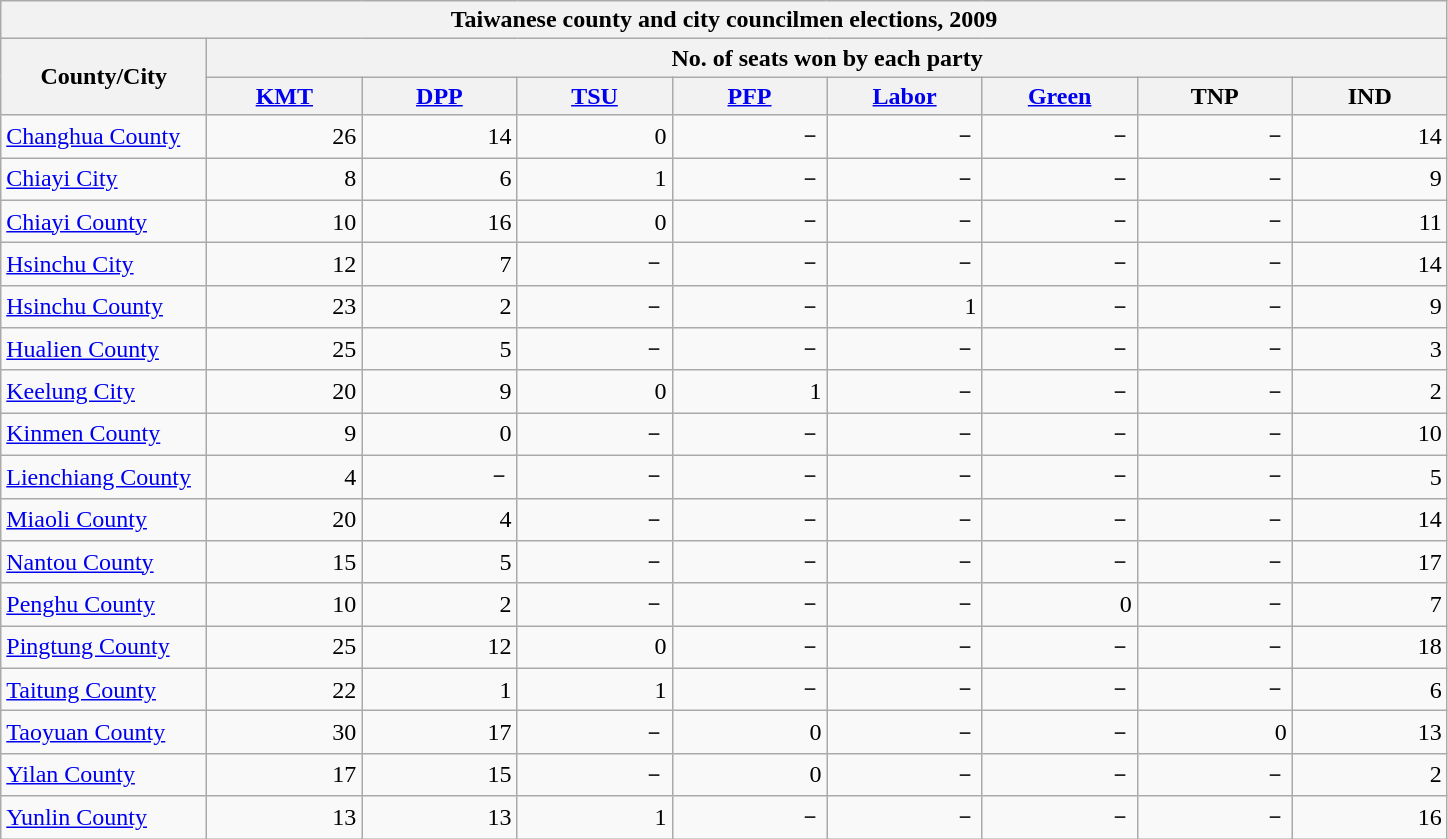<table class=wikitable>
<tr>
<th colspan=10>Taiwanese county and city councilmen elections, 2009</th>
</tr>
<tr>
<th rowspan=2>County/City</th>
<th colspan=8>No. of seats won by each party</th>
</tr>
<tr>
<th style="width: 6em;"><a href='#'>KMT</a></th>
<th style="width: 6em;"><a href='#'>DPP</a></th>
<th style="width: 6em;"><a href='#'>TSU</a></th>
<th style="width: 6em;"><a href='#'>PFP</a></th>
<th style="width: 6em;"><a href='#'>Labor</a></th>
<th style="width: 6em;"><a href='#'>Green</a></th>
<th style="width: 6em;">TNP</th>
<th style="width: 6em;">IND</th>
</tr>
<tr>
<td><a href='#'>Changhua County</a></td>
<td align="right">26</td>
<td align="right">14</td>
<td align="right">0</td>
<td align="right">－</td>
<td align="right">－</td>
<td align="right">－</td>
<td align="right">－</td>
<td align="right">14</td>
</tr>
<tr>
<td><a href='#'>Chiayi City</a></td>
<td align="right">8</td>
<td align="right">6</td>
<td align="right">1</td>
<td align="right">－</td>
<td align="right">－</td>
<td align="right">－</td>
<td align="right">－</td>
<td align="right">9</td>
</tr>
<tr>
<td><a href='#'>Chiayi County</a></td>
<td align="right">10</td>
<td align="right">16</td>
<td align="right">0</td>
<td align="right">－</td>
<td align="right">－</td>
<td align="right">－</td>
<td align="right">－</td>
<td align="right">11</td>
</tr>
<tr>
<td><a href='#'>Hsinchu City</a></td>
<td align="right">12</td>
<td align="right">7</td>
<td align="right">－</td>
<td align="right">－</td>
<td align="right">－</td>
<td align="right">－</td>
<td align="right">－</td>
<td align="right">14</td>
</tr>
<tr>
<td><a href='#'>Hsinchu County</a></td>
<td align="right">23</td>
<td align="right">2</td>
<td align="right">－</td>
<td align="right">－</td>
<td align="right">1</td>
<td align="right">－</td>
<td align="right">－</td>
<td align="right">9</td>
</tr>
<tr>
<td><a href='#'>Hualien County</a></td>
<td align="right">25</td>
<td align="right">5</td>
<td align="right">－</td>
<td align="right">－</td>
<td align="right">－</td>
<td align="right">－</td>
<td align="right">－</td>
<td align="right">3</td>
</tr>
<tr>
<td style="width: 130px"><a href='#'>Keelung City</a></td>
<td align="right">20</td>
<td align="right">9</td>
<td align="right">0</td>
<td align="right">1</td>
<td align="right">－</td>
<td align="right">－</td>
<td align="right">－</td>
<td align="right">2</td>
</tr>
<tr>
<td><a href='#'>Kinmen County</a></td>
<td align="right">9</td>
<td align="right">0</td>
<td align="right">－</td>
<td align="right">－</td>
<td align="right">－</td>
<td align="right">－</td>
<td align="right">－</td>
<td align="right">10</td>
</tr>
<tr>
<td><a href='#'>Lienchiang County</a></td>
<td align="right">4</td>
<td align="right">－</td>
<td align="right">－</td>
<td align="right">－</td>
<td align="right">－</td>
<td align="right">－</td>
<td align="right">－</td>
<td align="right">5</td>
</tr>
<tr>
<td><a href='#'>Miaoli County</a></td>
<td align="right">20</td>
<td align="right">4</td>
<td align="right">－</td>
<td align="right">－</td>
<td align="right">－</td>
<td align="right">－</td>
<td align="right">－</td>
<td align="right">14</td>
</tr>
<tr>
<td><a href='#'>Nantou County</a></td>
<td align="right">15</td>
<td align="right">5</td>
<td align="right">－</td>
<td align="right">－</td>
<td align="right">－</td>
<td align="right">－</td>
<td align="right">－</td>
<td align="right">17</td>
</tr>
<tr>
<td><a href='#'>Penghu County</a></td>
<td align="right">10</td>
<td align="right">2</td>
<td align="right">－</td>
<td align="right">－</td>
<td align="right">－</td>
<td align="right">0</td>
<td align="right">－</td>
<td align="right">7</td>
</tr>
<tr>
<td><a href='#'>Pingtung County</a></td>
<td align="right">25</td>
<td align="right">12</td>
<td align="right">0</td>
<td align="right">－</td>
<td align="right">－</td>
<td align="right">－</td>
<td align="right">－</td>
<td align="right">18</td>
</tr>
<tr>
<td><a href='#'>Taitung County</a></td>
<td align="right">22</td>
<td align="right">1</td>
<td align="right">1</td>
<td align="right">－</td>
<td align="right">－</td>
<td align="right">－</td>
<td align="right">－</td>
<td align="right">6</td>
</tr>
<tr>
<td><a href='#'>Taoyuan County</a></td>
<td align="right">30</td>
<td align="right">17</td>
<td align="right">－</td>
<td align="right">0</td>
<td align="right">－</td>
<td align="right">－</td>
<td align="right">0</td>
<td align="right">13</td>
</tr>
<tr>
<td><a href='#'>Yilan County</a></td>
<td align="right">17</td>
<td align="right">15</td>
<td align="right">－</td>
<td align="right">0</td>
<td align="right">－</td>
<td align="right">－</td>
<td align="right">－</td>
<td align="right">2</td>
</tr>
<tr>
<td><a href='#'>Yunlin County</a></td>
<td align="right">13</td>
<td align="right">13</td>
<td align="right">1</td>
<td align="right">－</td>
<td align="right">－</td>
<td align="right">－</td>
<td align="right">－</td>
<td align="right">16</td>
</tr>
</table>
